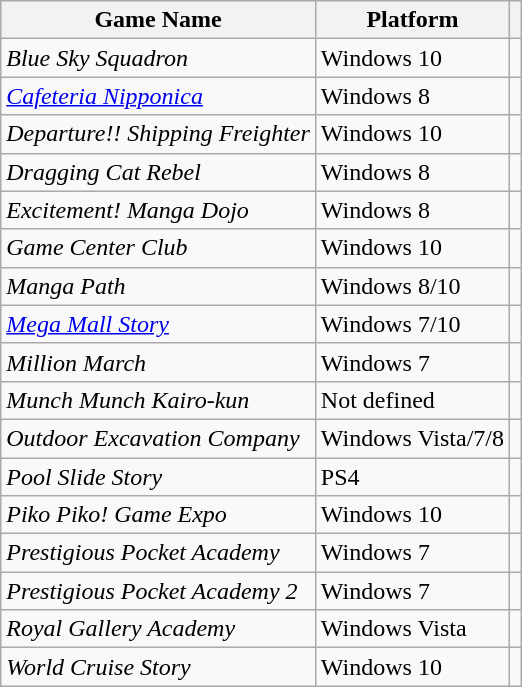<table class="wikitable sortable">
<tr>
<th>Game Name</th>
<th>Platform</th>
<th></th>
</tr>
<tr>
<td><em>Blue Sky Squadron</em></td>
<td>Windows 10</td>
<td></td>
</tr>
<tr>
<td><em><a href='#'>Cafeteria Nipponica</a></em></td>
<td>Windows 8</td>
<td></td>
</tr>
<tr>
<td><em>Departure!! Shipping Freighter</em></td>
<td>Windows 10</td>
<td></td>
</tr>
<tr>
<td><em>Dragging Cat Rebel</em></td>
<td>Windows 8</td>
<td></td>
</tr>
<tr>
<td><em>Excitement! Manga Dojo</em></td>
<td>Windows 8</td>
<td></td>
</tr>
<tr>
<td><em>Game Center Club</em></td>
<td>Windows 10</td>
<td></td>
</tr>
<tr>
<td><em>Manga Path</em></td>
<td>Windows 8/10</td>
<td></td>
</tr>
<tr>
<td><em><a href='#'>Mega Mall Story</a></em></td>
<td>Windows 7/10</td>
<td></td>
</tr>
<tr>
<td><em>Million March</em></td>
<td>Windows 7</td>
<td></td>
</tr>
<tr>
<td><em>Munch Munch Kairo-kun</em></td>
<td>Not defined</td>
<td></td>
</tr>
<tr>
<td><em>Outdoor Excavation Company</em></td>
<td>Windows Vista/7/8</td>
<td></td>
</tr>
<tr>
<td><em>Pool Slide Story</em></td>
<td>PS4</td>
<td align=center></td>
</tr>
<tr>
<td><em>Piko Piko! Game Expo</em></td>
<td>Windows 10</td>
<td></td>
</tr>
<tr>
<td><em>Prestigious Pocket Academy</em></td>
<td>Windows 7</td>
<td></td>
</tr>
<tr>
<td><em>Prestigious Pocket Academy 2</em></td>
<td>Windows 7</td>
<td></td>
</tr>
<tr>
<td><em>Royal Gallery Academy</em></td>
<td>Windows Vista</td>
<td></td>
</tr>
<tr>
<td><em>World Cruise Story</em></td>
<td>Windows 10</td>
<td></td>
</tr>
</table>
